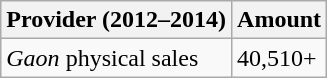<table class="wikitable">
<tr>
<th>Provider (2012–2014)</th>
<th>Amount</th>
</tr>
<tr>
<td><em>Gaon</em> physical sales</td>
<td>40,510+</td>
</tr>
</table>
